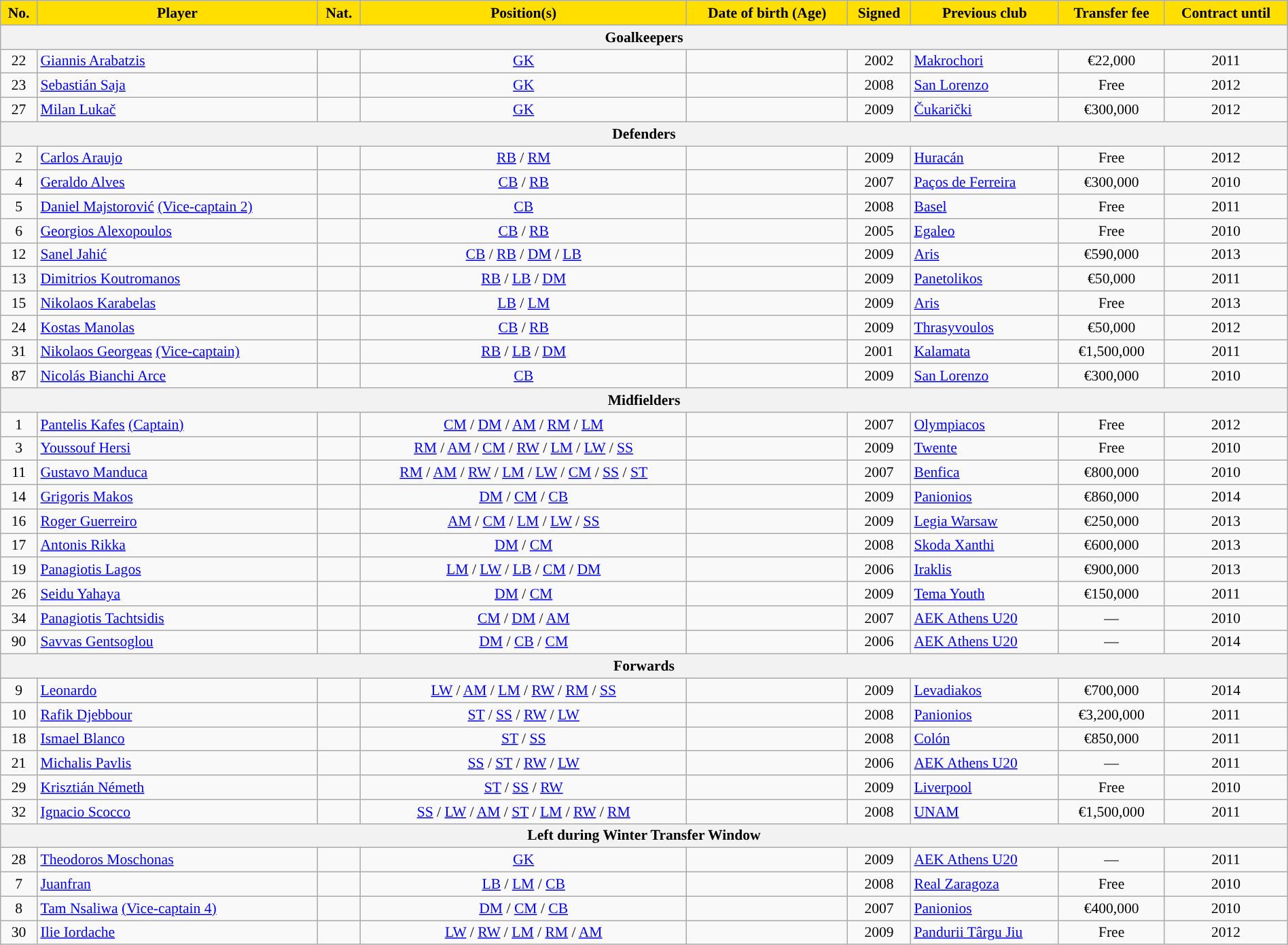<table class="wikitable" style="text-align:center; font-size:90%; width:100%">
<tr>
<th style="background:#FFDE00">No.</th>
<th style="background:#FFDE00">Player</th>
<th style="background:#FFDE00">Nat.</th>
<th style="background:#FFDE00">Position(s)</th>
<th style="background:#FFDE00">Date of birth (Age)</th>
<th style="background:#FFDE00">Signed</th>
<th style="background:#FFDE00">Previous club</th>
<th style="background:#FFDE00">Transfer fee</th>
<th style="background:#FFDE00">Contract until</th>
</tr>
<tr>
<th colspan="9">Goalkeepers</th>
</tr>
<tr>
<td>22</td>
<td align=left><a href='#'>Giannis Arabatzis</a></td>
<td></td>
<td><a href='#'>GK</a></td>
<td></td>
<td>2002</td>
<td align=left> <a href='#'>Makrochori</a></td>
<td>€22,000</td>
<td>2011</td>
</tr>
<tr>
<td>23</td>
<td align=left><a href='#'>Sebastián Saja</a></td>
<td></td>
<td><a href='#'>GK</a></td>
<td></td>
<td>2008</td>
<td align=left> <a href='#'>San Lorenzo</a></td>
<td>Free</td>
<td>2012</td>
</tr>
<tr>
<td>27</td>
<td align=left><a href='#'>Milan Lukač</a></td>
<td></td>
<td><a href='#'>GK</a></td>
<td></td>
<td>2009</td>
<td align=left> <a href='#'>Čukarički</a></td>
<td>€300,000</td>
<td>2012</td>
</tr>
<tr>
<th colspan="9">Defenders</th>
</tr>
<tr>
<td>2</td>
<td align=left><a href='#'>Carlos Araujo</a></td>
<td></td>
<td><a href='#'>RB</a> / <a href='#'>RM</a></td>
<td></td>
<td>2009</td>
<td align=left> <a href='#'>Huracán</a></td>
<td>Free</td>
<td>2012</td>
</tr>
<tr>
<td>4</td>
<td align=left><a href='#'>Geraldo Alves</a></td>
<td></td>
<td><a href='#'>CB</a> / <a href='#'>RB</a></td>
<td></td>
<td>2007</td>
<td align=left> <a href='#'>Paços de Ferreira</a></td>
<td>€300,000</td>
<td>2010</td>
</tr>
<tr>
<td>5</td>
<td align=left><a href='#'>Daniel Majstorović</a> <a href='#'>(Vice-captain 2)</a></td>
<td></td>
<td><a href='#'>CB</a></td>
<td></td>
<td>2008</td>
<td align=left> <a href='#'>Basel</a></td>
<td>Free</td>
<td>2011</td>
</tr>
<tr>
<td>6</td>
<td align=left><a href='#'>Georgios Alexopoulos</a></td>
<td></td>
<td><a href='#'>CB</a> / <a href='#'>RB</a></td>
<td></td>
<td>2005</td>
<td align=left> <a href='#'>Egaleo</a></td>
<td>Free</td>
<td>2010</td>
</tr>
<tr>
<td>12</td>
<td align=left><a href='#'>Sanel Jahić</a></td>
<td></td>
<td><a href='#'>CB</a> / <a href='#'>RB</a> / <a href='#'>DM</a> / <a href='#'>LB</a></td>
<td></td>
<td>2009</td>
<td align=left> <a href='#'>Aris</a></td>
<td>€590,000</td>
<td>2013</td>
</tr>
<tr>
<td>13</td>
<td align=left><a href='#'>Dimitrios Koutromanos</a></td>
<td></td>
<td><a href='#'>RB</a> / <a href='#'>LB</a> / <a href='#'>DM</a></td>
<td></td>
<td>2009</td>
<td align=left> <a href='#'>Panetolikos</a></td>
<td>€50,000</td>
<td>2011</td>
</tr>
<tr>
<td>15</td>
<td align=left><a href='#'>Nikolaos Karabelas</a></td>
<td></td>
<td><a href='#'>LB</a> / <a href='#'>LM</a></td>
<td></td>
<td>2009</td>
<td align=left> <a href='#'>Aris</a></td>
<td>Free</td>
<td>2013</td>
</tr>
<tr>
<td>24</td>
<td align=left><a href='#'>Kostas Manolas</a></td>
<td></td>
<td><a href='#'>CB</a> / <a href='#'>RB</a></td>
<td></td>
<td>2009</td>
<td align=left> <a href='#'>Thrasyvoulos</a></td>
<td>€50,000</td>
<td>2012</td>
</tr>
<tr>
<td>31</td>
<td align=left><a href='#'>Nikolaos Georgeas</a> <a href='#'>(Vice-captain)</a></td>
<td></td>
<td><a href='#'>RB</a> / <a href='#'>LB</a> / <a href='#'>DM</a></td>
<td></td>
<td>2001</td>
<td align=left> <a href='#'>Kalamata</a></td>
<td>€1,500,000</td>
<td>2011</td>
</tr>
<tr>
<td>87</td>
<td align=left><a href='#'>Nicolás Bianchi Arce</a></td>
<td></td>
<td><a href='#'>CB</a></td>
<td></td>
<td>2009</td>
<td align=left> <a href='#'>San Lorenzo</a></td>
<td>€300,000</td>
<td>2010</td>
</tr>
<tr>
<th colspan="9">Midfielders</th>
</tr>
<tr>
<td>1</td>
<td align=left><a href='#'>Pantelis Kafes</a> <a href='#'>(Captain)</a></td>
<td></td>
<td><a href='#'>CM</a> / <a href='#'>DM</a> / <a href='#'>AM</a> / <a href='#'>RM</a> / <a href='#'>LM</a></td>
<td></td>
<td>2007</td>
<td align=left> <a href='#'>Olympiacos</a></td>
<td>Free</td>
<td>2012</td>
</tr>
<tr>
<td>3</td>
<td align=left><a href='#'>Youssouf Hersi</a></td>
<td></td>
<td><a href='#'>RM</a> / <a href='#'>AM</a> / <a href='#'>CM</a> / <a href='#'>RW</a> / <a href='#'>LM</a> / <a href='#'>LW</a> / <a href='#'>SS</a></td>
<td></td>
<td>2009</td>
<td align=left> <a href='#'>Twente</a></td>
<td>Free</td>
<td>2010</td>
</tr>
<tr>
<td>11</td>
<td align=left><a href='#'>Gustavo Manduca</a></td>
<td></td>
<td><a href='#'>RM</a> / <a href='#'>AM</a> / <a href='#'>RW</a> / <a href='#'>LM</a> / <a href='#'>LW</a> / <a href='#'>CM</a> / <a href='#'>SS</a> / <a href='#'>ST</a></td>
<td></td>
<td>2007</td>
<td align=left> <a href='#'>Benfica</a></td>
<td>€800,000</td>
<td>2010</td>
</tr>
<tr>
<td>14</td>
<td align=left><a href='#'>Grigoris Makos</a></td>
<td></td>
<td><a href='#'>DM</a> / <a href='#'>CM</a> / <a href='#'>CB</a></td>
<td></td>
<td>2009</td>
<td align=left> <a href='#'>Panionios</a></td>
<td>€860,000</td>
<td>2014</td>
</tr>
<tr>
<td>16</td>
<td align=left><a href='#'>Roger Guerreiro</a></td>
<td></td>
<td><a href='#'>AM</a> / <a href='#'>CM</a> / <a href='#'>LM</a> / <a href='#'>LW</a> / <a href='#'>SS</a></td>
<td></td>
<td>2009</td>
<td align=left> <a href='#'>Legia Warsaw</a></td>
<td>€250,000</td>
<td>2013</td>
</tr>
<tr>
<td>17</td>
<td align=left><a href='#'>Antonis Rikka</a></td>
<td></td>
<td><a href='#'>DM</a> / <a href='#'>CM</a></td>
<td></td>
<td>2008</td>
<td align=left> <a href='#'>Skoda Xanthi</a></td>
<td>€600,000</td>
<td>2013</td>
</tr>
<tr>
<td>19</td>
<td align=left><a href='#'>Panagiotis Lagos</a></td>
<td></td>
<td><a href='#'>LM</a> / <a href='#'>LW</a> / <a href='#'>LB</a> / <a href='#'>CM</a> / <a href='#'>DM</a></td>
<td></td>
<td>2006</td>
<td align=left> <a href='#'>Iraklis</a></td>
<td>€900,000</td>
<td>2013</td>
</tr>
<tr>
<td>26</td>
<td align=left><a href='#'>Seidu Yahaya</a></td>
<td></td>
<td><a href='#'>DM</a> / <a href='#'>CM</a></td>
<td></td>
<td>2009</td>
<td align=left> <a href='#'>Tema Youth</a></td>
<td>€150,000</td>
<td>2011</td>
</tr>
<tr>
<td>34</td>
<td align=left><a href='#'>Panagiotis Tachtsidis</a></td>
<td></td>
<td><a href='#'>CM</a> / <a href='#'>DM</a> / <a href='#'>AM</a></td>
<td></td>
<td>2007</td>
<td align=left> <a href='#'>AEK Athens U20</a></td>
<td>—</td>
<td>2010</td>
</tr>
<tr>
<td>90</td>
<td align=left><a href='#'>Savvas Gentsoglou</a></td>
<td></td>
<td><a href='#'>DM</a> / <a href='#'>CB</a> / <a href='#'>CM</a></td>
<td></td>
<td>2006</td>
<td align=left> <a href='#'>AEK Athens U20</a></td>
<td>—</td>
<td>2014</td>
</tr>
<tr>
<th colspan="9">Forwards</th>
</tr>
<tr>
<td>9</td>
<td align=left><a href='#'>Leonardo</a></td>
<td></td>
<td><a href='#'>LW</a> / <a href='#'>AM</a> / <a href='#'>LM</a> / <a href='#'>RW</a> / <a href='#'>RM</a> / <a href='#'>SS</a></td>
<td></td>
<td>2009</td>
<td align=left> <a href='#'>Levadiakos</a></td>
<td>€700,000</td>
<td>2014</td>
</tr>
<tr>
<td>10</td>
<td align=left><a href='#'>Rafik Djebbour</a></td>
<td></td>
<td><a href='#'>ST</a> / <a href='#'>SS</a> / <a href='#'>RW</a> / <a href='#'>LW</a></td>
<td></td>
<td>2008</td>
<td align=left> <a href='#'>Panionios</a></td>
<td>€3,200,000</td>
<td>2011</td>
</tr>
<tr>
<td>18</td>
<td align=left><a href='#'>Ismael Blanco</a></td>
<td></td>
<td><a href='#'>ST</a> / <a href='#'>SS</a></td>
<td></td>
<td>2008</td>
<td align=left> <a href='#'>Colón</a></td>
<td>€850,000</td>
<td>2011</td>
</tr>
<tr>
<td>21</td>
<td align=left><a href='#'>Michalis Pavlis</a></td>
<td></td>
<td><a href='#'>SS</a> / <a href='#'>ST</a> / <a href='#'>RW</a> / <a href='#'>LW</a></td>
<td></td>
<td>2006</td>
<td align=left> <a href='#'>AEK Athens U20</a></td>
<td>—</td>
<td>2011</td>
</tr>
<tr>
<td>29</td>
<td align=left><a href='#'>Krisztián Németh</a></td>
<td></td>
<td><a href='#'>ST</a> / <a href='#'>SS</a> / <a href='#'>RW</a></td>
<td></td>
<td>2009</td>
<td align=left> <a href='#'>Liverpool</a></td>
<td>Free</td>
<td>2010</td>
</tr>
<tr>
<td>32</td>
<td align=left><a href='#'>Ignacio Scocco</a></td>
<td></td>
<td><a href='#'>SS</a> / <a href='#'>LW</a> / <a href='#'>AM</a> / <a href='#'>ST</a> / <a href='#'>LM</a> / <a href='#'>RW</a> / <a href='#'>RM</a></td>
<td></td>
<td>2008</td>
<td align=left> <a href='#'>UNAM</a></td>
<td>€1,500,000</td>
<td>2011</td>
</tr>
<tr>
<th colspan="9">Left during Winter Transfer Window</th>
</tr>
<tr>
<td>28</td>
<td align=left><a href='#'>Theodoros Moschonas</a></td>
<td></td>
<td><a href='#'>GK</a></td>
<td></td>
<td>2009</td>
<td align=left> <a href='#'>AEK Athens U20</a></td>
<td>—</td>
<td>2011</td>
</tr>
<tr>
<td>7</td>
<td align=left><a href='#'>Juanfran</a></td>
<td></td>
<td><a href='#'>LB</a> / <a href='#'>LM</a> / <a href='#'>CB</a></td>
<td></td>
<td>2008</td>
<td align=left> <a href='#'>Real Zaragoza</a></td>
<td>Free</td>
<td>2010</td>
</tr>
<tr>
<td>8</td>
<td align=left><a href='#'>Tam Nsaliwa</a> <a href='#'>(Vice-captain 4)</a></td>
<td></td>
<td><a href='#'>DM</a> / <a href='#'>CM</a> / <a href='#'>CB</a></td>
<td></td>
<td>2007</td>
<td align=left> <a href='#'>Panionios</a></td>
<td>€400,000</td>
<td>2010</td>
</tr>
<tr>
<td>30</td>
<td align=left><a href='#'>Ilie Iordache</a></td>
<td></td>
<td><a href='#'>LW</a> / <a href='#'>RW</a> / <a href='#'>LM</a> / <a href='#'>RM</a> / <a href='#'>AM</a></td>
<td></td>
<td>2009</td>
<td align=left> <a href='#'>Pandurii Târgu Jiu</a></td>
<td>Free</td>
<td>2012</td>
</tr>
</table>
